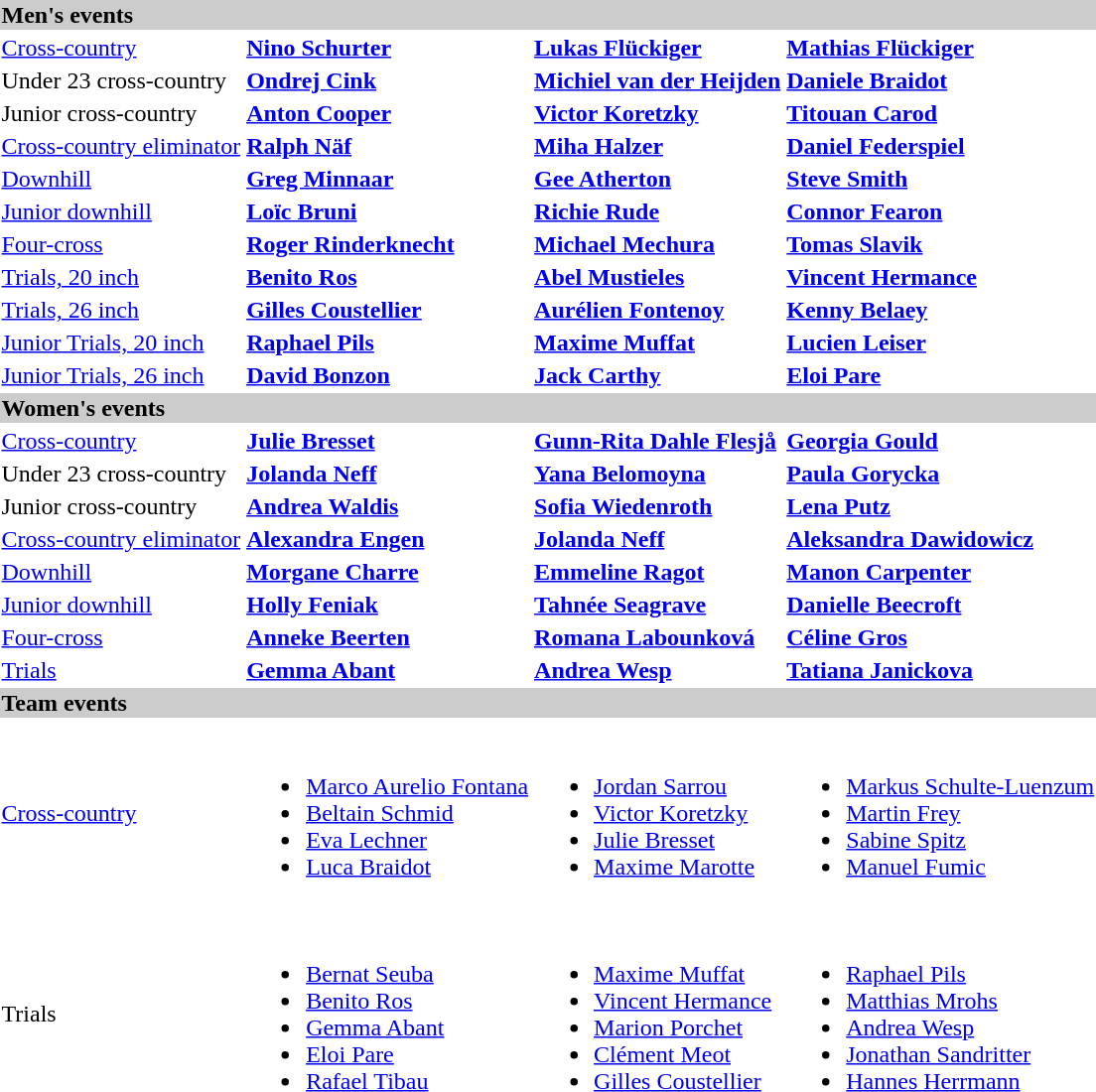<table>
<tr bgcolor="#cccccc">
<td colspan=4><strong>Men's events</strong></td>
</tr>
<tr>
<td><a href='#'>Cross-country</a><br></td>
<td><strong><a href='#'>Nino Schurter</a></strong> <br> </td>
<td><strong><a href='#'>Lukas Flückiger</a></strong> <br> </td>
<td><strong><a href='#'>Mathias Flückiger</a></strong> <br> </td>
</tr>
<tr>
<td>Under 23 cross-country</td>
<td><strong><a href='#'>Ondrej Cink</a></strong> <br> </td>
<td><strong><a href='#'>Michiel van der Heijden</a></strong> <br> </td>
<td><strong><a href='#'>Daniele Braidot</a></strong> <br> </td>
</tr>
<tr>
<td>Junior cross-country</td>
<td><strong><a href='#'>Anton Cooper</a></strong><br> </td>
<td><strong><a href='#'>Victor Koretzky</a></strong><br> </td>
<td><strong><a href='#'>Titouan Carod</a></strong><br> </td>
</tr>
<tr>
<td><a href='#'>Cross-country eliminator</a><br></td>
<td><strong><a href='#'>Ralph Näf</a></strong> <br> </td>
<td><strong><a href='#'>Miha Halzer</a></strong> <br> </td>
<td><strong><a href='#'>Daniel Federspiel</a></strong> <br> </td>
</tr>
<tr>
<td><a href='#'>Downhill</a><br></td>
<td><strong><a href='#'>Greg Minnaar</a></strong> <br> </td>
<td><strong><a href='#'>Gee Atherton</a></strong>  <br> </td>
<td><strong><a href='#'>Steve Smith</a></strong>  <br> </td>
</tr>
<tr>
<td><a href='#'>Junior downhill</a></td>
<td><strong><a href='#'>Loïc Bruni</a></strong> <br> </td>
<td><strong><a href='#'>Richie Rude</a></strong> <br> </td>
<td><strong><a href='#'>Connor Fearon</a></strong> <br> </td>
</tr>
<tr>
<td><a href='#'>Four-cross</a><br></td>
<td><strong><a href='#'>Roger Rinderknecht</a></strong> <br> </td>
<td><strong><a href='#'>Michael Mechura</a></strong> <br> </td>
<td><strong><a href='#'>Tomas Slavik</a></strong> <br> </td>
</tr>
<tr>
<td><a href='#'>Trials, 20 inch</a><br></td>
<td><strong><a href='#'>Benito Ros</a></strong><br></td>
<td><strong><a href='#'>Abel Mustieles</a></strong><br></td>
<td><strong><a href='#'>Vincent Hermance</a></strong><br></td>
</tr>
<tr>
<td><a href='#'>Trials, 26 inch</a><br></td>
<td><strong><a href='#'>Gilles Coustellier</a></strong> <br> </td>
<td><strong><a href='#'>Aurélien Fontenoy</a></strong> <br> </td>
<td><strong><a href='#'>Kenny Belaey</a></strong> <br> </td>
</tr>
<tr>
<td><a href='#'>Junior Trials, 20 inch</a></td>
<td><strong><a href='#'>Raphael Pils</a></strong><br></td>
<td><strong><a href='#'>Maxime Muffat</a></strong><br></td>
<td><strong><a href='#'>Lucien Leiser</a></strong><br></td>
</tr>
<tr>
<td><a href='#'>Junior Trials, 26 inch</a></td>
<td><strong><a href='#'>David Bonzon</a></strong> <br> </td>
<td><strong><a href='#'>Jack Carthy</a></strong> <br> </td>
<td><strong><a href='#'>Eloi Pare</a></strong> <br> </td>
</tr>
<tr bgcolor="#cccccc">
<td colspan=4><strong>Women's events</strong></td>
</tr>
<tr>
<td><a href='#'>Cross-country</a><br></td>
<td><strong><a href='#'>Julie Bresset</a></strong> <br> </td>
<td><strong><a href='#'>Gunn-Rita Dahle Flesjå</a></strong> <br> </td>
<td><strong><a href='#'>Georgia Gould</a></strong> <br> </td>
</tr>
<tr>
<td>Under 23 cross-country</td>
<td><strong><a href='#'>Jolanda Neff</a></strong> <br> </td>
<td><strong><a href='#'>Yana Belomoyna</a></strong> <br> </td>
<td><strong><a href='#'>Paula Gorycka</a></strong> <br> </td>
</tr>
<tr>
<td>Junior cross-country</td>
<td><strong><a href='#'>Andrea Waldis</a></strong> <br> </td>
<td><strong><a href='#'>Sofia Wiedenroth</a></strong> <br> </td>
<td><strong><a href='#'>Lena Putz</a></strong> <br> </td>
</tr>
<tr>
<td><a href='#'>Cross-country eliminator</a><br></td>
<td><strong><a href='#'>Alexandra Engen</a></strong> <br> </td>
<td><strong><a href='#'>Jolanda Neff</a></strong> <br> </td>
<td><strong><a href='#'>Aleksandra Dawidowicz</a></strong> <br> </td>
</tr>
<tr>
<td><a href='#'>Downhill</a><br></td>
<td><strong><a href='#'>Morgane Charre</a></strong> <br></td>
<td><strong><a href='#'>Emmeline Ragot</a></strong> <br></td>
<td><strong><a href='#'>Manon Carpenter</a></strong> <br></td>
</tr>
<tr>
<td><a href='#'>Junior downhill</a></td>
<td><strong><a href='#'>Holly Feniak</a></strong> <br></td>
<td><strong><a href='#'>Tahnée Seagrave</a></strong> <br></td>
<td><strong><a href='#'>Danielle Beecroft</a></strong> <br></td>
</tr>
<tr>
<td><a href='#'>Four-cross</a><br></td>
<td><strong><a href='#'>Anneke Beerten</a></strong> <br></td>
<td><strong><a href='#'>Romana Labounková</a></strong> <br></td>
<td><strong><a href='#'>Céline Gros</a></strong> <br></td>
</tr>
<tr>
<td><a href='#'>Trials</a><br></td>
<td><strong><a href='#'>Gemma Abant</a></strong> <br> </td>
<td><strong><a href='#'>Andrea Wesp</a></strong> <br> </td>
<td><strong><a href='#'>Tatiana Janickova</a></strong> <br> </td>
</tr>
<tr bgcolor="#cccccc">
<td colspan=4><strong>Team events</strong></td>
</tr>
<tr>
<td><a href='#'>Cross-country</a><br></td>
<td><strong></strong><br><ul><li><a href='#'>Marco Aurelio Fontana</a></li><li><a href='#'>Beltain Schmid</a></li><li><a href='#'>Eva Lechner</a></li><li><a href='#'>Luca Braidot</a></li></ul></td>
<td><strong></strong><br><ul><li><a href='#'>Jordan Sarrou</a></li><li><a href='#'>Victor Koretzky</a></li><li><a href='#'>Julie Bresset</a></li><li><a href='#'>Maxime Marotte</a></li></ul></td>
<td><strong></strong><br><ul><li><a href='#'>Markus Schulte-Luenzum</a></li><li><a href='#'>Martin Frey</a></li><li><a href='#'>Sabine Spitz</a></li><li><a href='#'>Manuel Fumic</a></li></ul></td>
</tr>
<tr>
<td>Trials</td>
<td><strong></strong><br><ul><li><a href='#'>Bernat Seuba</a></li><li><a href='#'>Benito Ros</a></li><li><a href='#'>Gemma Abant</a></li><li><a href='#'>Eloi Pare</a></li><li><a href='#'>Rafael Tibau</a></li></ul></td>
<td><strong></strong><br><ul><li><a href='#'>Maxime Muffat</a></li><li><a href='#'>Vincent Hermance</a></li><li><a href='#'>Marion Porchet</a></li><li><a href='#'>Clément Meot</a></li><li><a href='#'>Gilles Coustellier</a></li></ul></td>
<td><strong></strong><br><ul><li><a href='#'>Raphael Pils</a></li><li><a href='#'>Matthias Mrohs</a></li><li><a href='#'>Andrea Wesp</a></li><li><a href='#'>Jonathan Sandritter</a></li><li><a href='#'>Hannes Herrmann</a></li></ul></td>
</tr>
</table>
